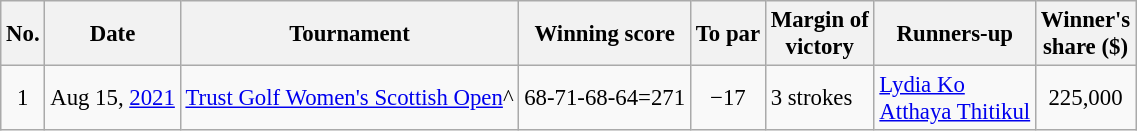<table class="wikitable" style="font-size:95%;">
<tr>
<th>No.</th>
<th>Date</th>
<th>Tournament</th>
<th>Winning score</th>
<th>To par</th>
<th>Margin of<br>victory</th>
<th>Runners-up</th>
<th>Winner's<br>share ($)</th>
</tr>
<tr>
<td align=center>1</td>
<td align=right>Aug 15, <a href='#'>2021</a></td>
<td><a href='#'>Trust Golf Women's Scottish Open</a>^</td>
<td align=right>68-71-68-64=271</td>
<td align=center>−17</td>
<td>3 strokes</td>
<td> <a href='#'>Lydia Ko</a><br> <a href='#'>Atthaya Thitikul</a></td>
<td align=center>225,000</td>
</tr>
</table>
